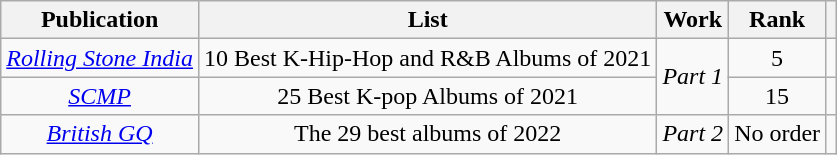<table class="wikitable plainrowheaders sortable" style="text-align:center">
<tr>
<th>Publication</th>
<th>List</th>
<th>Work</th>
<th>Rank</th>
<th class="unsortable"></th>
</tr>
<tr>
<td><em><a href='#'>Rolling Stone India</a></em></td>
<td>10 Best K-Hip-Hop and R&B Albums of 2021</td>
<td rowspan="2"><em>Part 1</em></td>
<td>5</td>
<td></td>
</tr>
<tr>
<td><em><a href='#'>SCMP</a></em></td>
<td>25 Best K-pop Albums of 2021</td>
<td>15</td>
<td></td>
</tr>
<tr>
<td><em><a href='#'>British GQ</a></em></td>
<td>The 29 best albums of 2022</td>
<td><em>Part 2</em></td>
<td>No order</td>
<td></td>
</tr>
</table>
